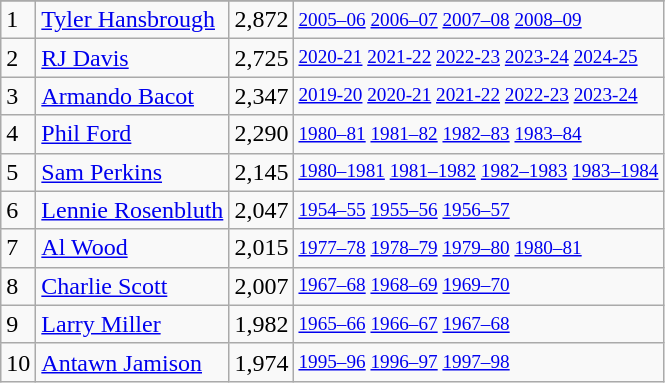<table class="wikitable">
<tr>
</tr>
<tr>
<td>1</td>
<td><a href='#'>Tyler Hansbrough</a></td>
<td>2,872</td>
<td style="font-size:80%;"><a href='#'>2005–06</a> <a href='#'>2006–07</a> <a href='#'>2007–08</a> <a href='#'>2008–09</a></td>
</tr>
<tr>
<td>2</td>
<td><a href='#'>RJ Davis</a></td>
<td>2,725</td>
<td style="font-size:80%;"><a href='#'>2020-21</a> <a href='#'>2021-22</a> <a href='#'>2022-23</a> <a href='#'>2023-24</a> <a href='#'>2024-25</a></td>
</tr>
<tr>
<td>3</td>
<td><a href='#'>Armando Bacot</a></td>
<td>2,347</td>
<td style="font-size:80%;"><a href='#'>2019-20</a> <a href='#'>2020-21</a> <a href='#'>2021-22</a> <a href='#'>2022-23</a> <a href='#'>2023-24</a></td>
</tr>
<tr>
<td>4</td>
<td><a href='#'>Phil Ford</a></td>
<td>2,290</td>
<td style="font-size:80%;"><a href='#'>1980–81</a> <a href='#'>1981–82</a> <a href='#'>1982–83</a> <a href='#'>1983–84</a></td>
</tr>
<tr>
<td>5</td>
<td><a href='#'>Sam Perkins</a></td>
<td>2,145</td>
<td style="font-size:80%;"><a href='#'>1980–1981</a> <a href='#'>1981–1982</a> <a href='#'>1982–1983</a> <a href='#'>1983–1984</a></td>
</tr>
<tr>
<td>6</td>
<td><a href='#'>Lennie Rosenbluth</a></td>
<td>2,047</td>
<td style="font-size:80%;"><a href='#'>1954–55</a> <a href='#'>1955–56</a> <a href='#'>1956–57</a></td>
</tr>
<tr>
<td>7</td>
<td><a href='#'>Al Wood</a></td>
<td>2,015</td>
<td style="font-size:80%;"><a href='#'>1977–78</a> <a href='#'>1978–79</a> <a href='#'>1979–80</a> <a href='#'>1980–81</a></td>
</tr>
<tr>
<td>8</td>
<td><a href='#'>Charlie Scott</a></td>
<td>2,007</td>
<td style="font-size:80%;"><a href='#'>1967–68</a> <a href='#'>1968–69</a> <a href='#'>1969–70</a></td>
</tr>
<tr>
<td>9</td>
<td><a href='#'>Larry Miller</a></td>
<td>1,982</td>
<td style="font-size:80%;"><a href='#'>1965–66</a> <a href='#'>1966–67</a> <a href='#'>1967–68</a></td>
</tr>
<tr>
<td>10</td>
<td><a href='#'>Antawn Jamison</a></td>
<td>1,974</td>
<td style="font-size:80%;"><a href='#'>1995–96</a> <a href='#'>1996–97</a> <a href='#'>1997–98</a></td>
</tr>
</table>
